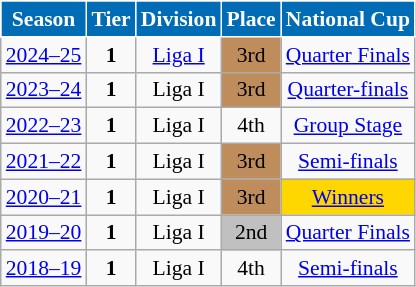<table class="wikitable" style="text-align:center; font-size:90%">
<tr>
<th style="background:#006cb5;color:#fefefe;border:1px solid #fefefe;">Season</th>
<th style="background:#006cb5;color:#fefefe;border:1px solid #fefefe;">Tier</th>
<th style="background:#006cb5;color:#fefefe;border:1px solid #fefefe;">Division</th>
<th style="background:#006cb5;color:#fefefe;border:1px solid #fefefe;">Place</th>
<th style="background:#006cb5;color:#fefefe;border:1px solid #fefefe;">National Cup</th>
</tr>
<tr>
<td><a href='#'>2024–25</a></td>
<td><strong>1</strong></td>
<td><a href='#'>Liga I</a></td>
<td align=center bgcolor=#BF8D5B>3rd</td>
<td><a href='#'>Quarter Finals</a></td>
</tr>
<tr>
<td><a href='#'>2023–24</a></td>
<td><strong>1</strong></td>
<td>Liga I</td>
<td align=center bgcolor=#BF8D5B>3rd</td>
<td><a href='#'>Quarter-finals</a></td>
</tr>
<tr>
<td><a href='#'>2022–23</a></td>
<td><strong>1</strong></td>
<td>Liga I</td>
<td>4th</td>
<td><a href='#'>Group Stage</a></td>
</tr>
<tr>
<td><a href='#'>2021–22</a></td>
<td><strong>1</strong></td>
<td>Liga I</td>
<td align=center bgcolor=#BF8D5B>3rd</td>
<td><a href='#'>Semi-finals</a></td>
</tr>
<tr>
<td><a href='#'>2020–21</a></td>
<td><strong>1</strong></td>
<td>Liga I</td>
<td align=center bgcolor=#BF8D5B>3rd</td>
<td align=center bgcolor=gold><a href='#'>Winners</a></td>
</tr>
<tr>
<td><a href='#'>2019–20</a></td>
<td><strong>1</strong></td>
<td>Liga I</td>
<td align=center bgcolor=silver>2nd</td>
<td><a href='#'>Quarter Finals</a></td>
</tr>
<tr>
<td><a href='#'>2018–19</a></td>
<td><strong>1</strong></td>
<td>Liga I</td>
<td>4th</td>
<td><a href='#'>Semi-finals</a></td>
</tr>
</table>
